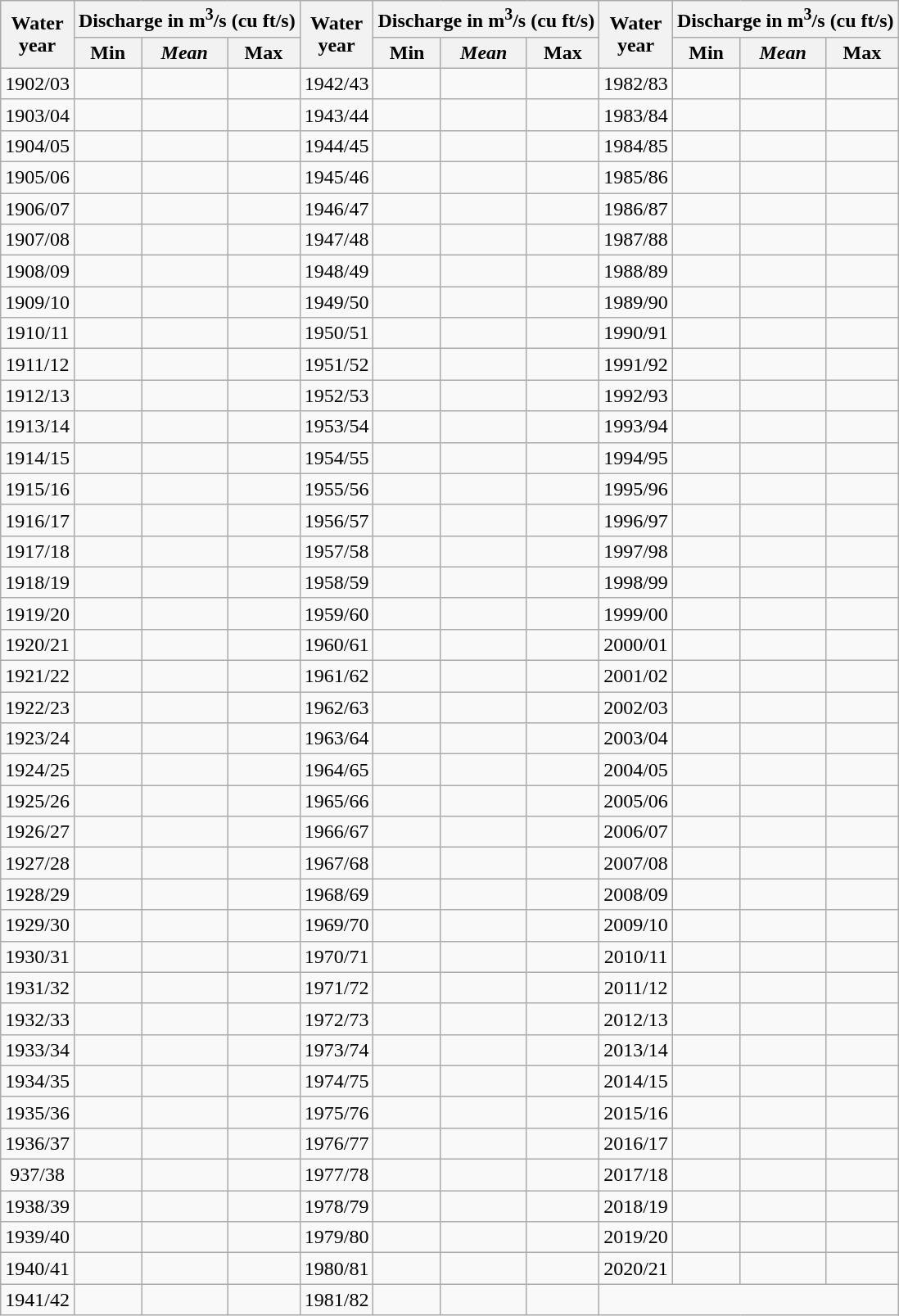<table class="wikitable" style="text-align:center;">
<tr>
<th rowspan="2">Water<br>year</th>
<th colspan="3">Discharge in m<sup>3</sup>/s (cu ft/s)</th>
<th rowspan="2">Water<br>year</th>
<th colspan="3">Discharge in m<sup>3</sup>/s (cu ft/s)</th>
<th rowspan="2">Water<br>year</th>
<th colspan="3">Discharge in m<sup>3</sup>/s (cu ft/s)</th>
</tr>
<tr>
<th>Min</th>
<th><em>Mean</em></th>
<th>Max</th>
<th>Min</th>
<th><em>Mean</em></th>
<th>Max</th>
<th>Min</th>
<th><em>Mean</em></th>
<th>Max</th>
</tr>
<tr>
<td>1902/03</td>
<td></td>
<td><em></em></td>
<td></td>
<td>1942/43</td>
<td></td>
<td><em></em></td>
<td></td>
<td>1982/83</td>
<td></td>
<td><em></em></td>
<td></td>
</tr>
<tr>
<td>1903/04</td>
<td></td>
<td><em></em></td>
<td></td>
<td>1943/44</td>
<td></td>
<td><em></em></td>
<td></td>
<td>1983/84</td>
<td></td>
<td><em></em></td>
<td></td>
</tr>
<tr>
<td>1904/05</td>
<td></td>
<td><em></em></td>
<td></td>
<td>1944/45</td>
<td></td>
<td><em></em></td>
<td></td>
<td>1984/85</td>
<td></td>
<td><em></em></td>
<td></td>
</tr>
<tr>
<td>1905/06</td>
<td></td>
<td><em></em></td>
<td></td>
<td>1945/46</td>
<td></td>
<td><em></em></td>
<td></td>
<td>1985/86</td>
<td></td>
<td><em></em></td>
<td></td>
</tr>
<tr>
<td>1906/07</td>
<td></td>
<td><em></em></td>
<td></td>
<td>1946/47</td>
<td></td>
<td><em></em></td>
<td></td>
<td>1986/87</td>
<td></td>
<td><em></em></td>
<td></td>
</tr>
<tr>
<td>1907/08</td>
<td></td>
<td><em></em></td>
<td></td>
<td>1947/48</td>
<td></td>
<td><em></em></td>
<td></td>
<td>1987/88</td>
<td></td>
<td><em></em></td>
<td></td>
</tr>
<tr>
<td>1908/09</td>
<td></td>
<td><em></em></td>
<td></td>
<td>1948/49</td>
<td></td>
<td><em></em></td>
<td></td>
<td>1988/89</td>
<td></td>
<td><em></em></td>
<td></td>
</tr>
<tr>
<td>1909/10</td>
<td></td>
<td><em></em></td>
<td></td>
<td>1949/50</td>
<td></td>
<td><em></em></td>
<td></td>
<td>1989/90</td>
<td></td>
<td><em></em></td>
<td></td>
</tr>
<tr>
<td>1910/11</td>
<td></td>
<td><em></em></td>
<td></td>
<td>1950/51</td>
<td></td>
<td><em></em></td>
<td></td>
<td>1990/91</td>
<td></td>
<td><em></em></td>
<td></td>
</tr>
<tr>
<td>1911/12</td>
<td></td>
<td><em></em></td>
<td></td>
<td>1951/52</td>
<td></td>
<td><em></em></td>
<td></td>
<td>1991/92</td>
<td></td>
<td><em></em></td>
<td></td>
</tr>
<tr>
<td>1912/13</td>
<td></td>
<td><em></em></td>
<td></td>
<td>1952/53</td>
<td></td>
<td><em></em></td>
<td></td>
<td>1992/93</td>
<td></td>
<td><em></em></td>
<td></td>
</tr>
<tr>
<td>1913/14</td>
<td></td>
<td><em></em></td>
<td></td>
<td>1953/54</td>
<td></td>
<td><em></em></td>
<td></td>
<td>1993/94</td>
<td></td>
<td><em></em></td>
<td></td>
</tr>
<tr>
<td>1914/15</td>
<td></td>
<td><em></em></td>
<td></td>
<td>1954/55</td>
<td></td>
<td><em></em></td>
<td></td>
<td>1994/95</td>
<td></td>
<td><em></em></td>
<td></td>
</tr>
<tr>
<td>1915/16</td>
<td></td>
<td><em></em></td>
<td></td>
<td>1955/56</td>
<td></td>
<td><em></em></td>
<td></td>
<td>1995/96</td>
<td></td>
<td><em></em></td>
<td></td>
</tr>
<tr>
<td>1916/17</td>
<td></td>
<td><em></em></td>
<td></td>
<td>1956/57</td>
<td></td>
<td><em></em></td>
<td></td>
<td>1996/97</td>
<td></td>
<td><em></em></td>
<td></td>
</tr>
<tr>
<td>1917/18</td>
<td></td>
<td><em></em></td>
<td></td>
<td>1957/58</td>
<td></td>
<td><em></em></td>
<td></td>
<td>1997/98</td>
<td></td>
<td><em></em></td>
<td></td>
</tr>
<tr>
<td>1918/19</td>
<td></td>
<td><em></em></td>
<td></td>
<td>1958/59</td>
<td></td>
<td><em></em></td>
<td></td>
<td>1998/99</td>
<td></td>
<td><em></em></td>
<td></td>
</tr>
<tr>
<td>1919/20</td>
<td></td>
<td><em></em></td>
<td></td>
<td>1959/60</td>
<td></td>
<td><em></em></td>
<td></td>
<td>1999/00</td>
<td></td>
<td><em></em></td>
<td></td>
</tr>
<tr>
<td>1920/21</td>
<td></td>
<td><em></em></td>
<td></td>
<td>1960/61</td>
<td></td>
<td><em></em></td>
<td></td>
<td>2000/01</td>
<td></td>
<td><em></em></td>
<td></td>
</tr>
<tr>
<td>1921/22</td>
<td></td>
<td><em></em></td>
<td></td>
<td>1961/62</td>
<td></td>
<td><em></em></td>
<td></td>
<td>2001/02</td>
<td></td>
<td><em></em></td>
<td></td>
</tr>
<tr>
<td>1922/23</td>
<td></td>
<td><em></em></td>
<td></td>
<td>1962/63</td>
<td></td>
<td><em></em></td>
<td></td>
<td>2002/03</td>
<td></td>
<td><em></em></td>
<td></td>
</tr>
<tr>
<td>1923/24</td>
<td></td>
<td><em></em></td>
<td></td>
<td>1963/64</td>
<td></td>
<td><em></em></td>
<td></td>
<td>2003/04</td>
<td></td>
<td><em></em></td>
<td></td>
</tr>
<tr>
<td>1924/25</td>
<td></td>
<td><em></em></td>
<td></td>
<td>1964/65</td>
<td></td>
<td><em></em></td>
<td></td>
<td>2004/05</td>
<td></td>
<td><em></em></td>
<td></td>
</tr>
<tr>
<td>1925/26</td>
<td></td>
<td><em></em></td>
<td></td>
<td>1965/66</td>
<td></td>
<td><em></em></td>
<td></td>
<td>2005/06</td>
<td></td>
<td><em></em></td>
<td></td>
</tr>
<tr>
<td>1926/27</td>
<td></td>
<td><em></em></td>
<td></td>
<td>1966/67</td>
<td></td>
<td><em></em></td>
<td></td>
<td>2006/07</td>
<td></td>
<td><em></em></td>
<td></td>
</tr>
<tr>
<td>1927/28</td>
<td></td>
<td><em></em></td>
<td></td>
<td>1967/68</td>
<td></td>
<td><em></em></td>
<td></td>
<td>2007/08</td>
<td></td>
<td><em></em></td>
<td></td>
</tr>
<tr>
<td>1928/29</td>
<td></td>
<td><em></em></td>
<td></td>
<td>1968/69</td>
<td></td>
<td><em></em></td>
<td></td>
<td>2008/09</td>
<td></td>
<td><em></em></td>
<td></td>
</tr>
<tr>
<td>1929/30</td>
<td></td>
<td><em></em></td>
<td></td>
<td>1969/70</td>
<td></td>
<td><em></em></td>
<td></td>
<td>2009/10</td>
<td></td>
<td><em></em></td>
<td></td>
</tr>
<tr>
<td>1930/31</td>
<td></td>
<td><em></em></td>
<td></td>
<td>1970/71</td>
<td></td>
<td><em></em></td>
<td></td>
<td>2010/11</td>
<td></td>
<td><em></em></td>
<td></td>
</tr>
<tr>
<td>1931/32</td>
<td></td>
<td><em></em></td>
<td></td>
<td>1971/72</td>
<td></td>
<td><em></em></td>
<td></td>
<td>2011/12</td>
<td></td>
<td><em></em></td>
<td></td>
</tr>
<tr>
<td>1932/33</td>
<td></td>
<td><em></em></td>
<td></td>
<td>1972/73</td>
<td></td>
<td><em></em></td>
<td></td>
<td>2012/13</td>
<td></td>
<td><em></em></td>
<td></td>
</tr>
<tr>
<td>1933/34</td>
<td></td>
<td><em></em></td>
<td></td>
<td>1973/74</td>
<td></td>
<td><em></em></td>
<td></td>
<td>2013/14</td>
<td></td>
<td><em></em></td>
<td></td>
</tr>
<tr>
<td>1934/35</td>
<td></td>
<td><em></em></td>
<td></td>
<td>1974/75</td>
<td></td>
<td><em></em></td>
<td></td>
<td>2014/15</td>
<td></td>
<td><em></em></td>
<td></td>
</tr>
<tr>
<td>1935/36</td>
<td></td>
<td><em></em></td>
<td></td>
<td>1975/76</td>
<td></td>
<td><em></em></td>
<td></td>
<td>2015/16</td>
<td></td>
<td><em></em></td>
<td></td>
</tr>
<tr>
<td>1936/37</td>
<td></td>
<td><em></em></td>
<td></td>
<td>1976/77</td>
<td></td>
<td><em></em></td>
<td></td>
<td>2016/17</td>
<td></td>
<td><em></em></td>
<td></td>
</tr>
<tr>
<td>937/38</td>
<td></td>
<td><em></em></td>
<td></td>
<td>1977/78</td>
<td></td>
<td><em></em></td>
<td></td>
<td>2017/18</td>
<td></td>
<td><em></em></td>
<td></td>
</tr>
<tr>
<td>1938/39</td>
<td></td>
<td><em></em></td>
<td></td>
<td>1978/79</td>
<td></td>
<td><em></em></td>
<td></td>
<td>2018/19</td>
<td></td>
<td><em></em></td>
<td></td>
</tr>
<tr>
<td>1939/40</td>
<td></td>
<td><em></em></td>
<td></td>
<td>1979/80</td>
<td></td>
<td><em></em></td>
<td></td>
<td>2019/20</td>
<td></td>
<td><em></em></td>
<td></td>
</tr>
<tr>
<td>1940/41</td>
<td></td>
<td><em></em></td>
<td></td>
<td>1980/81</td>
<td></td>
<td><em></em></td>
<td></td>
<td>2020/21</td>
<td></td>
<td><em></em></td>
<td></td>
</tr>
<tr>
<td>1941/42</td>
<td></td>
<td><em></em></td>
<td></td>
<td>1981/82</td>
<td></td>
<td><em></em></td>
<td></td>
<td colspan="7"></td>
</tr>
</table>
